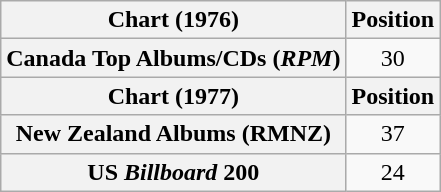<table class="wikitable sortable plainrowheaders" style="text-align:center">
<tr>
<th scope="col">Chart (1976)</th>
<th scope="col">Position</th>
</tr>
<tr>
<th scope="row">Canada Top Albums/CDs (<em>RPM</em>)</th>
<td>30</td>
</tr>
<tr>
<th scope="col">Chart (1977)</th>
<th scope="col">Position</th>
</tr>
<tr>
<th scope="row">New Zealand Albums (RMNZ)</th>
<td>37</td>
</tr>
<tr>
<th scope="row">US <em>Billboard</em> 200</th>
<td>24</td>
</tr>
</table>
